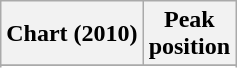<table class="wikitable plainrowheaders" style="text-align:center">
<tr>
<th scope="col">Chart (2010)</th>
<th scope="col">Peak<br> position</th>
</tr>
<tr>
</tr>
<tr>
</tr>
</table>
